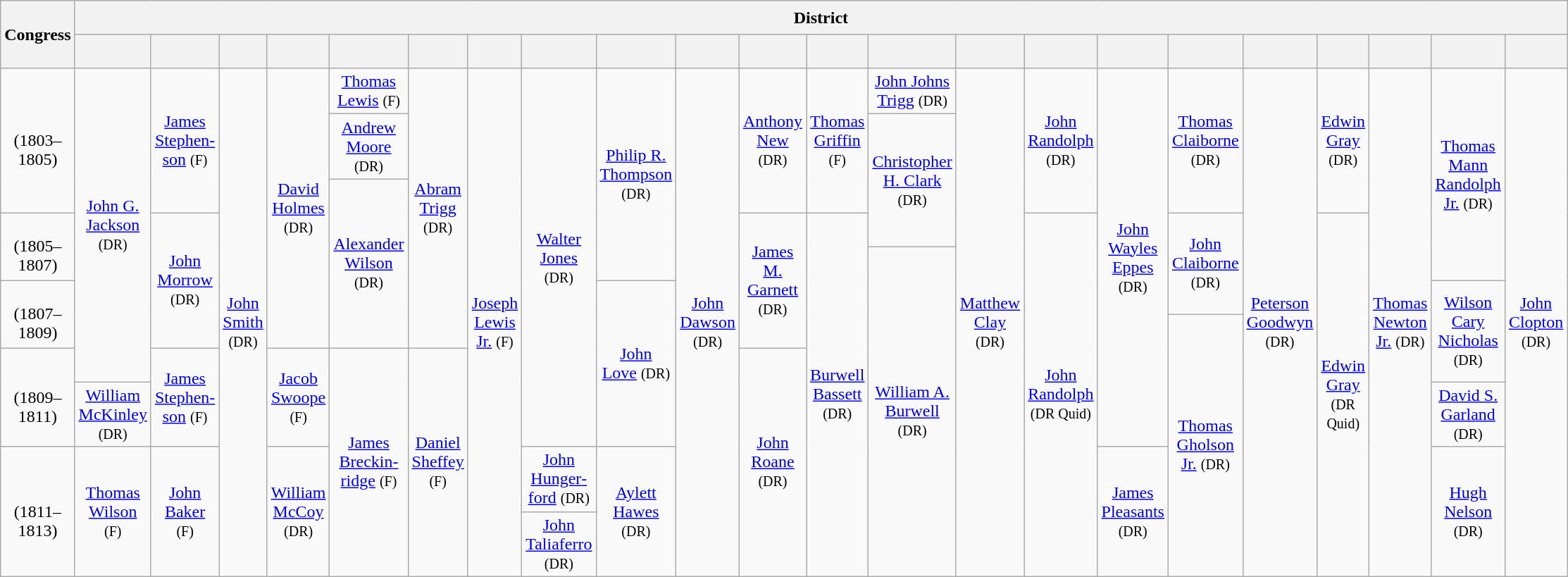<table class=wikitable style="text-align:center">
<tr style="height:2em">
<th rowspan=2>Congress</th>
<th colspan=22>District</th>
</tr>
<tr style="height:2em">
<th></th>
<th></th>
<th></th>
<th></th>
<th></th>
<th></th>
<th></th>
<th></th>
<th></th>
<th></th>
<th></th>
<th></th>
<th></th>
<th></th>
<th></th>
<th></th>
<th></th>
<th></th>
<th></th>
<th></th>
<th></th>
<th></th>
</tr>
<tr style="height:2em">
<td rowspan=3><strong></strong><br>(1803–1805)</td>
<td rowspan=8 ><a href='#'>John G.<br>Jackson</a> <small>(DR)</small></td>
<td rowspan=3 ><a href='#'>James Stephen­son</a> <small>(F)</small></td>
<td rowspan=11 ><a href='#'>John<br>Smith</a><br><small>(DR)</small></td>
<td rowspan=7 ><a href='#'>David Holmes</a> <small>(DR)</small></td>
<td><a href='#'>Thomas Lewis</a> <small>(F)</small></td>
<td rowspan=7 ><a href='#'>Abram<br>Trigg</a><br><small>(DR)</small></td>
<td rowspan=11 ><a href='#'>Joseph<br>Lewis<br>Jr.</a> <small>(F)</small></td>
<td rowspan=9 ><a href='#'>Walter Jones</a> <small>(DR)</small></td>
<td rowspan=5 ><a href='#'>Philip R.<br>Thompson</a><br><small>(DR)</small></td>
<td rowspan=11 ><a href='#'>John<br>Dawson</a><br><small>(DR)</small></td>
<td rowspan=3 ><a href='#'>Anthony New</a> <small>(DR)</small></td>
<td rowspan=3 ><a href='#'>Thomas<br>Griffin</a> <small>(F)</small></td>
<td><a href='#'>John Johns Trigg</a> <small>(DR)</small></td>
<td rowspan=11 ><a href='#'>Matthew<br>Clay</a> <small>(DR)</small></td>
<td rowspan=3 ><a href='#'>John Randolph</a><br><small>(DR)</small></td>
<td rowspan=9 ><a href='#'>John<br>Wayles<br>Eppes</a><br><small>(DR)</small></td>
<td rowspan=3 ><a href='#'>Thomas Claiborne</a> <small>(DR)</small></td>
<td rowspan=11 ><a href='#'>Peterson<br>Goodwyn</a><br><small>(DR)</small></td>
<td rowspan=3 ><a href='#'>Edwin<br>Gray</a><br><small>(DR)</small></td>
<td rowspan=11 ><a href='#'>Thomas<br>Newton<br>Jr.</a> <small>(DR)</small></td>
<td rowspan=5 ><a href='#'>Thomas Mann<br>Randolph<br>Jr.</a> <small>(DR)</small></td>
<td rowspan=11 ><a href='#'>John<br>Clopton</a><br><small>(DR)</small></td>
</tr>
<tr style="height:2em">
<td><a href='#'>Andrew Moore</a> <small>(DR)</small></td>
<td rowspan=3 ><a href='#'>Christopher H. Clark</a> <small>(DR)</small></td>
</tr>
<tr style="height:2em">
<td rowspan=5 ><a href='#'>Alexander Wilson</a> <small>(DR)</small></td>
</tr>
<tr style="height:2em">
<td rowspan=2><strong></strong><br>(1805–1807)</td>
<td rowspan=4 ><a href='#'>John Morrow</a> <small>(DR)</small></td>
<td rowspan=4 ><a href='#'>James M. Garnett</a> <small>(DR)</small></td>
<td rowspan=8 ><a href='#'>Burwell<br>Bassett</a> <small>(DR)</small></td>
<td rowspan=9 ><a href='#'>John Randolph</a><br><small>(DR Quid)</small></td>
<td rowspan=3 ><a href='#'>John Claiborne</a> <small>(DR)</small></td>
<td rowspan=9 ><a href='#'>Edwin<br>Gray</a><br><small>(DR Quid)</small></td>
</tr>
<tr style="height:2em">
<td rowspan=7 ><a href='#'>William A. Burwell</a> <small>(DR)</small></td>
</tr>
<tr style="height:2em">
<td rowspan=2><strong></strong><br>(1807–1809)</td>
<td rowspan=4 ><a href='#'>John<br>Love</a> <small>(DR)</small></td>
<td rowspan="3" ><a href='#'>Wilson Cary Nicholas</a> <small>(DR)</small></td>
</tr>
<tr style="height:2em">
<td rowspan=5 ><a href='#'>Thomas Gholson Jr.</a> <small>(DR)</small></td>
</tr>
<tr style="height:2em">
<td rowspan=2><strong></strong><br>(1809–1811)</td>
<td rowspan=2 ><a href='#'>James Stephen­son</a> <small>(F)</small></td>
<td rowspan=2 ><a href='#'>Jacob Swoope</a> <small>(F)</small></td>
<td rowspan=4 ><a href='#'>James Breckin­ridge</a> <small>(F)</small></td>
<td rowspan=4 ><a href='#'>Daniel Sheffey</a> <small>(F)</small></td>
<td rowspan=4 ><a href='#'>John Roane</a> <small>(DR)</small></td>
</tr>
<tr style="height:2em">
<td><a href='#'>William McKinley</a> <small>(DR)</small></td>
<td><a href='#'>David S. Garland</a> <small>(DR)</small></td>
</tr>
<tr style="height:2em">
<td rowspan=2><strong></strong><br>(1811–1813)</td>
<td rowspan=2 ><a href='#'>Thomas Wilson</a> <small>(F)</small></td>
<td rowspan=2 ><a href='#'>John Baker</a> <small>(F)</small></td>
<td rowspan=2 ><a href='#'>William McCoy</a> <small>(DR)</small></td>
<td><a href='#'>John Hunger­ford</a> <small>(DR)</small></td>
<td rowspan=2 ><a href='#'>Aylett<br>Hawes</a> <small>(DR)</small></td>
<td rowspan=2 ><a href='#'>James Pleasants</a> <small>(DR)</small></td>
<td rowspan=2 ><a href='#'>Hugh Nelson</a> <small>(DR)</small></td>
</tr>
<tr style="height:2em">
<td><a href='#'>John Taliaferro</a> <small>(DR)</small></td>
</tr>
</table>
